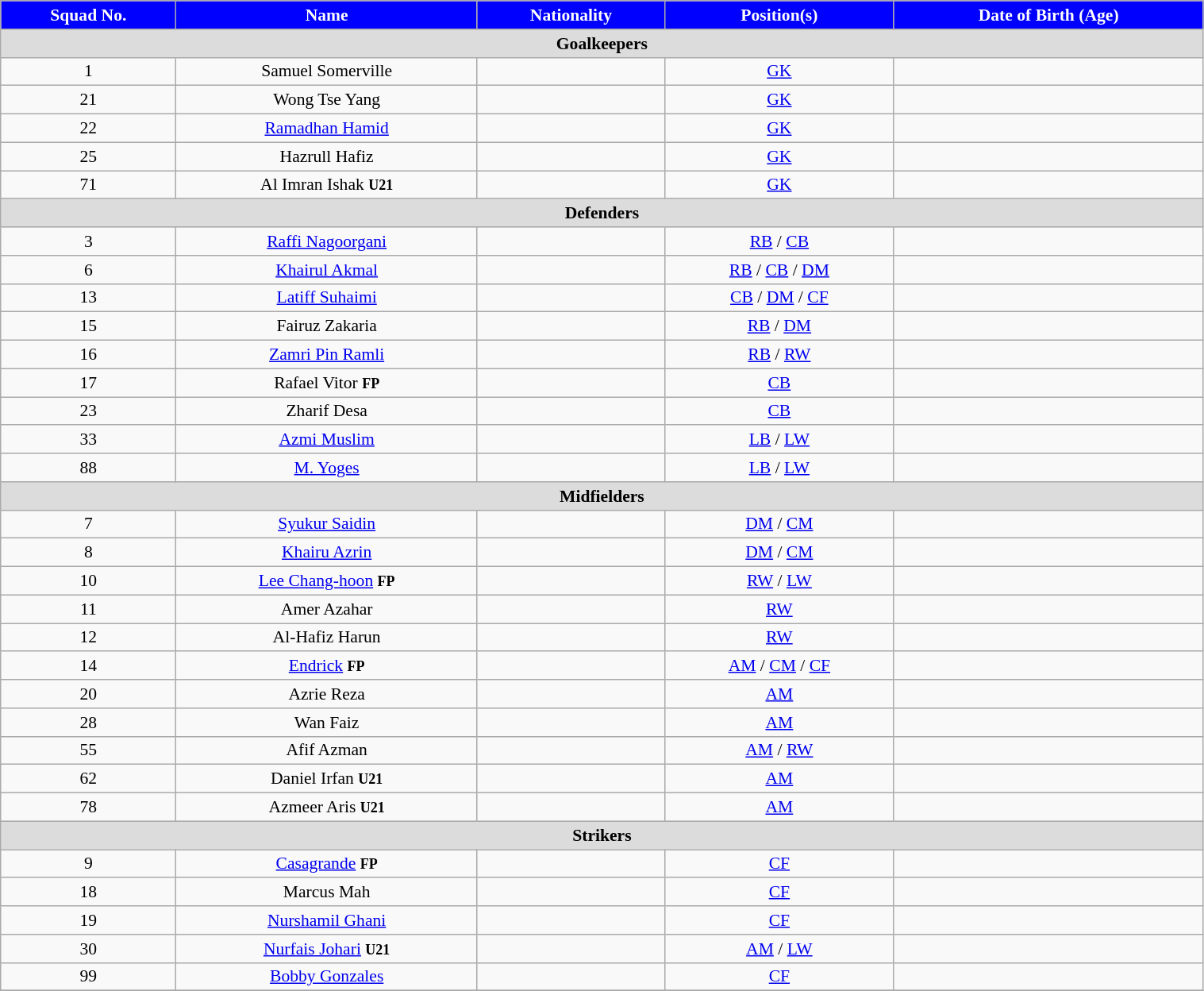<table class="wikitable" style="text-align:center; font-size:90%; width:80%;">
<tr>
<th style="background:#00f; color:white; text-align:center;">Squad No.</th>
<th style="background:#00f; color:white; text-align:center;">Name</th>
<th style="background:#00f; color:white; text-align:center;">Nationality</th>
<th style="background:#00f; color:white; text-align:center;">Position(s)</th>
<th style="background:#00f; color:white; text-align:center;">Date of Birth (Age)</th>
</tr>
<tr>
<th colspan="5" style="background:#dcdcdc; text-align:center">Goalkeepers</th>
</tr>
<tr>
<td>1</td>
<td>Samuel Somerville</td>
<td> </td>
<td><a href='#'>GK</a></td>
<td></td>
</tr>
<tr>
<td>21</td>
<td>Wong Tse Yang</td>
<td> </td>
<td><a href='#'>GK</a></td>
<td></td>
</tr>
<tr>
<td>22</td>
<td><a href='#'>Ramadhan Hamid</a></td>
<td></td>
<td><a href='#'>GK</a></td>
<td></td>
</tr>
<tr>
<td>25</td>
<td>Hazrull Hafiz</td>
<td></td>
<td><a href='#'>GK</a></td>
<td></td>
</tr>
<tr>
<td>71</td>
<td>Al Imran Ishak <small><strong>U21</strong></small></td>
<td></td>
<td><a href='#'>GK</a></td>
<td></td>
</tr>
<tr>
<th colspan="5" style="background:#dcdcdc; text-align:center">Defenders</th>
</tr>
<tr>
<td>3</td>
<td><a href='#'>Raffi Nagoorgani</a></td>
<td></td>
<td><a href='#'>RB</a> / <a href='#'>CB</a></td>
<td></td>
</tr>
<tr>
<td>6</td>
<td><a href='#'>Khairul Akmal</a></td>
<td></td>
<td><a href='#'>RB</a> / <a href='#'>CB</a> / <a href='#'>DM</a></td>
<td></td>
</tr>
<tr>
<td>13</td>
<td><a href='#'>Latiff Suhaimi</a></td>
<td></td>
<td><a href='#'>CB</a> / <a href='#'>DM</a> / <a href='#'>CF</a></td>
<td></td>
</tr>
<tr>
<td>15</td>
<td>Fairuz Zakaria</td>
<td></td>
<td><a href='#'>RB</a> / <a href='#'>DM</a></td>
<td></td>
</tr>
<tr>
<td>16</td>
<td><a href='#'>Zamri Pin Ramli</a></td>
<td></td>
<td><a href='#'>RB</a> / <a href='#'>RW</a></td>
<td></td>
</tr>
<tr>
<td>17</td>
<td>Rafael Vitor <small><strong>FP</strong></small></td>
<td></td>
<td><a href='#'>CB</a></td>
<td></td>
</tr>
<tr>
<td>23</td>
<td>Zharif Desa</td>
<td></td>
<td><a href='#'>CB</a></td>
<td></td>
</tr>
<tr>
<td>33</td>
<td><a href='#'>Azmi Muslim</a></td>
<td></td>
<td><a href='#'>LB</a> / <a href='#'>LW</a></td>
<td></td>
</tr>
<tr>
<td>88</td>
<td><a href='#'>M. Yoges</a></td>
<td></td>
<td><a href='#'>LB</a> / <a href='#'>LW</a></td>
<td></td>
</tr>
<tr>
<th colspan="5" style="background:#dcdcdc; text-align:center">Midfielders</th>
</tr>
<tr>
<td>7</td>
<td><a href='#'>Syukur Saidin</a></td>
<td></td>
<td><a href='#'>DM</a> / <a href='#'>CM</a></td>
<td></td>
</tr>
<tr>
<td>8</td>
<td><a href='#'>Khairu Azrin</a></td>
<td></td>
<td><a href='#'>DM</a> / <a href='#'>CM</a></td>
<td></td>
</tr>
<tr>
<td>10</td>
<td><a href='#'>Lee Chang-hoon</a> <small><strong>FP</strong></small></td>
<td></td>
<td><a href='#'>RW</a> / <a href='#'>LW</a></td>
<td></td>
</tr>
<tr>
<td>11</td>
<td>Amer Azahar</td>
<td></td>
<td><a href='#'>RW</a></td>
<td></td>
</tr>
<tr>
<td>12</td>
<td>Al-Hafiz Harun</td>
<td></td>
<td><a href='#'>RW</a></td>
<td></td>
</tr>
<tr>
<td>14</td>
<td><a href='#'>Endrick</a> <small><strong>FP</strong></small></td>
<td></td>
<td><a href='#'>AM</a> / <a href='#'>CM</a> / <a href='#'>CF</a></td>
<td></td>
</tr>
<tr>
<td>20</td>
<td>Azrie Reza</td>
<td></td>
<td><a href='#'>AM</a></td>
<td></td>
</tr>
<tr>
<td>28</td>
<td>Wan Faiz</td>
<td></td>
<td><a href='#'>AM</a></td>
<td></td>
</tr>
<tr>
<td>55</td>
<td>Afif Azman</td>
<td></td>
<td><a href='#'>AM</a> / <a href='#'>RW</a></td>
<td></td>
</tr>
<tr>
<td>62</td>
<td>Daniel Irfan <small><strong>U21</strong></small></td>
<td></td>
<td><a href='#'>AM</a></td>
<td></td>
</tr>
<tr>
<td>78</td>
<td>Azmeer Aris <small><strong>U21</strong></small></td>
<td></td>
<td><a href='#'>AM</a></td>
<td></td>
</tr>
<tr>
<th colspan="5" style="background:#dcdcdc; text-align:center">Strikers</th>
</tr>
<tr>
<td>9</td>
<td><a href='#'>Casagrande</a> <small><strong>FP</strong></small></td>
<td></td>
<td><a href='#'>CF</a></td>
<td></td>
</tr>
<tr>
<td>18</td>
<td>Marcus Mah</td>
<td></td>
<td><a href='#'>CF</a></td>
<td></td>
</tr>
<tr>
<td>19</td>
<td><a href='#'>Nurshamil Ghani</a></td>
<td></td>
<td><a href='#'>CF</a></td>
<td></td>
</tr>
<tr>
<td>30</td>
<td><a href='#'>Nurfais Johari</a> <small><strong>U21</strong></small></td>
<td></td>
<td><a href='#'>AM</a> / <a href='#'>LW</a></td>
<td></td>
</tr>
<tr>
<td>99</td>
<td><a href='#'>Bobby Gonzales</a></td>
<td></td>
<td><a href='#'>CF</a></td>
<td></td>
</tr>
<tr>
</tr>
</table>
